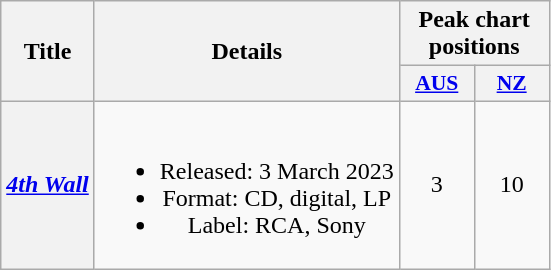<table class="wikitable plainrowheaders" style="text-align:center;" border="1">
<tr>
<th scope="col" rowspan="2">Title</th>
<th scope="col" rowspan="2">Details</th>
<th scope="col" colspan="2">Peak chart positions</th>
</tr>
<tr>
<th scope="col" style="width:3em;font-size:90%;"><a href='#'>AUS</a><br></th>
<th scope="col" style="width:3em;font-size:90%;"><a href='#'>NZ</a><br></th>
</tr>
<tr>
<th scope="row"><em><a href='#'>4th Wall</a></em></th>
<td><br><ul><li>Released: 3 March 2023</li><li>Format: CD, digital, LP</li><li>Label: RCA, Sony</li></ul></td>
<td>3</td>
<td>10<br></td>
</tr>
</table>
